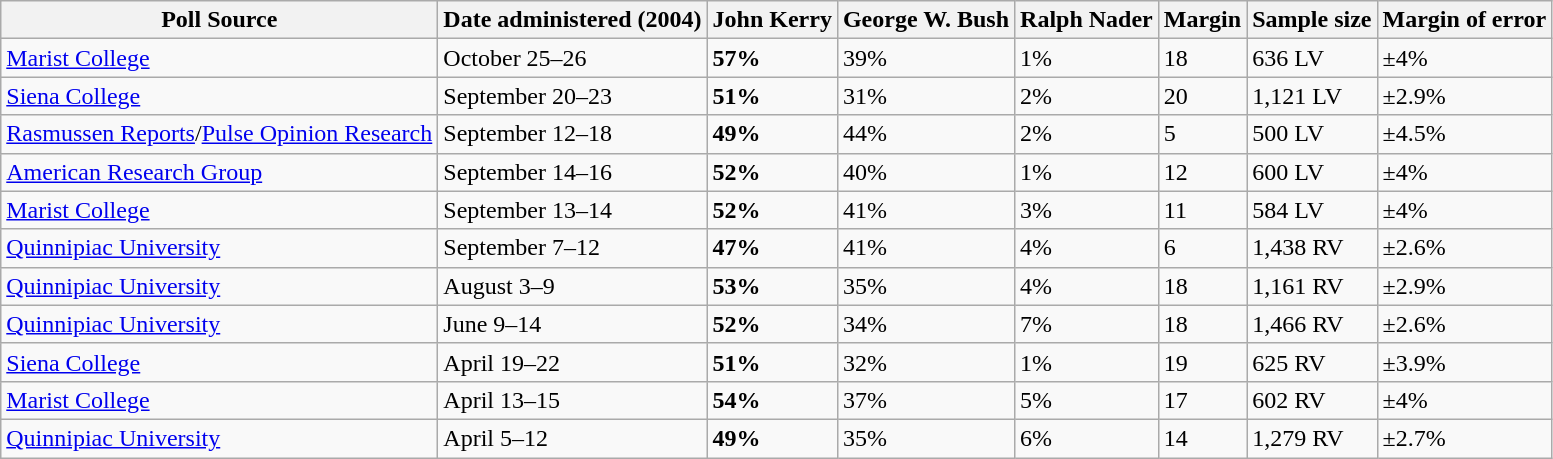<table class="wikitable">
<tr>
<th>Poll Source</th>
<th>Date administered (2004)</th>
<th>John Kerry</th>
<th>George W. Bush</th>
<th>Ralph Nader</th>
<th>Margin</th>
<th>Sample size</th>
<th>Margin of error</th>
</tr>
<tr>
<td><a href='#'>Marist College</a></td>
<td>October 25–26</td>
<td><strong>57%</strong></td>
<td>39%</td>
<td>1%</td>
<td>18</td>
<td>636 LV</td>
<td>±4%</td>
</tr>
<tr>
<td><a href='#'>Siena College</a></td>
<td>September 20–23</td>
<td><strong>51%</strong></td>
<td>31%</td>
<td>2%</td>
<td>20</td>
<td>1,121 LV</td>
<td>±2.9%</td>
</tr>
<tr>
<td><a href='#'>Rasmussen Reports</a>/<a href='#'>Pulse Opinion Research</a></td>
<td>September 12–18</td>
<td><strong>49%</strong></td>
<td>44%</td>
<td>2%</td>
<td>5</td>
<td>500 LV</td>
<td>±4.5%</td>
</tr>
<tr>
<td><a href='#'>American Research Group</a></td>
<td>September 14–16</td>
<td><strong>52%</strong></td>
<td>40%</td>
<td>1%</td>
<td>12</td>
<td>600 LV</td>
<td>±4%</td>
</tr>
<tr>
<td><a href='#'>Marist College</a></td>
<td>September 13–14</td>
<td><strong>52%</strong></td>
<td>41%</td>
<td>3%</td>
<td>11</td>
<td>584 LV</td>
<td>±4%</td>
</tr>
<tr>
<td><a href='#'>Quinnipiac University</a></td>
<td>September 7–12</td>
<td><strong>47%</strong></td>
<td>41%</td>
<td>4%</td>
<td>6</td>
<td>1,438 RV</td>
<td>±2.6%</td>
</tr>
<tr>
<td><a href='#'>Quinnipiac University</a></td>
<td>August 3–9</td>
<td><strong>53%</strong></td>
<td>35%</td>
<td>4%</td>
<td>18</td>
<td>1,161 RV</td>
<td>±2.9%</td>
</tr>
<tr>
<td><a href='#'>Quinnipiac University</a></td>
<td>June 9–14</td>
<td><strong>52%</strong></td>
<td>34%</td>
<td>7%</td>
<td>18</td>
<td>1,466 RV</td>
<td>±2.6%</td>
</tr>
<tr>
<td><a href='#'>Siena College</a></td>
<td>April 19–22</td>
<td><strong>51%</strong></td>
<td>32%</td>
<td>1%</td>
<td>19</td>
<td>625 RV</td>
<td>±3.9%</td>
</tr>
<tr>
<td><a href='#'>Marist College</a></td>
<td>April 13–15</td>
<td><strong>54%</strong></td>
<td>37%</td>
<td>5%</td>
<td>17</td>
<td>602 RV</td>
<td>±4%</td>
</tr>
<tr>
<td><a href='#'>Quinnipiac University</a></td>
<td>April 5–12</td>
<td><strong>49%</strong></td>
<td>35%</td>
<td>6%</td>
<td>14</td>
<td>1,279 RV</td>
<td>±2.7%</td>
</tr>
</table>
